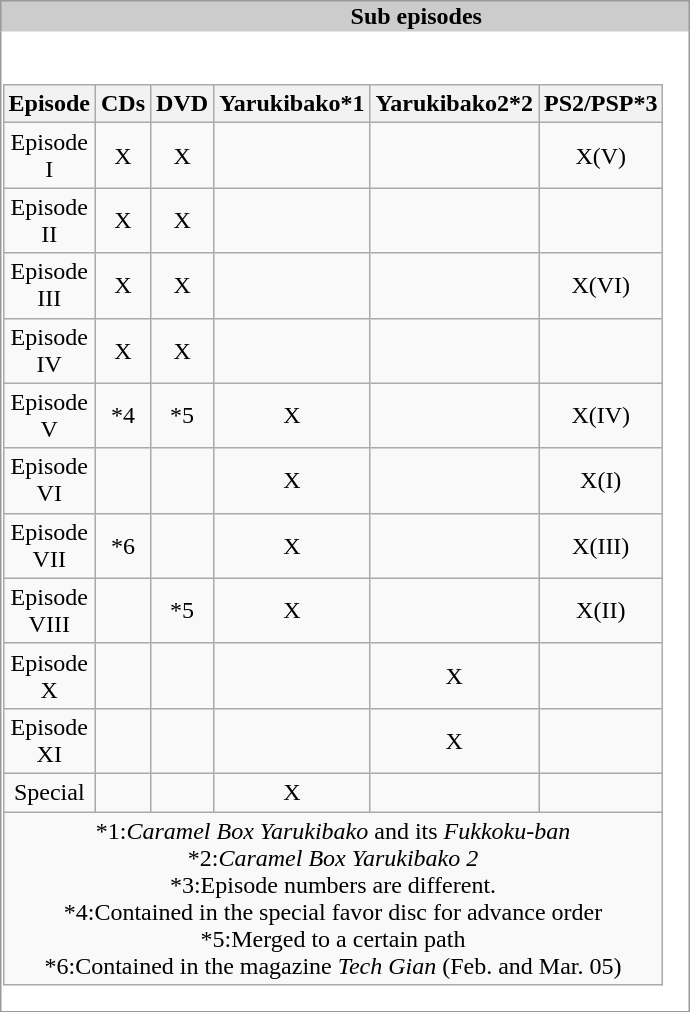<table class="collapsible collapsed" style="width:31%; border-collapse:collapse; border:#999 solid 1px; background:#ccc; margin:auto;">
<tr>
<th colspan="4" style="padding-left: 6em;">Sub episodes</th>
</tr>
<tr style="vertical-align: top; text-align:center; background: white;">
<td><br><table class="wikitable">
<tr>
<th>Episode</th>
<th>CDs</th>
<th>DVD</th>
<th>Yarukibako*1</th>
<th>Yarukibako2*2</th>
<th>PS2/PSP*3</th>
</tr>
<tr>
<td>Episode I</td>
<td>X</td>
<td>X</td>
<td></td>
<td></td>
<td>X(V)</td>
</tr>
<tr>
<td>Episode II</td>
<td>X</td>
<td>X</td>
<td></td>
<td></td>
<td></td>
</tr>
<tr>
<td>Episode III</td>
<td>X</td>
<td>X</td>
<td></td>
<td></td>
<td>X(VI)</td>
</tr>
<tr>
<td>Episode IV</td>
<td>X</td>
<td>X</td>
<td></td>
<td></td>
<td></td>
</tr>
<tr>
<td>Episode V</td>
<td>*4</td>
<td>*5</td>
<td>X</td>
<td></td>
<td>X(IV)</td>
</tr>
<tr>
<td>Episode VI</td>
<td></td>
<td></td>
<td>X</td>
<td></td>
<td>X(I)</td>
</tr>
<tr>
<td>Episode VII</td>
<td>*6</td>
<td></td>
<td>X</td>
<td></td>
<td>X(III)</td>
</tr>
<tr>
<td>Episode VIII</td>
<td></td>
<td>*5</td>
<td>X</td>
<td></td>
<td>X(II)</td>
</tr>
<tr>
<td>Episode X</td>
<td></td>
<td></td>
<td></td>
<td>X</td>
<td></td>
</tr>
<tr>
<td>Episode XI</td>
<td></td>
<td></td>
<td></td>
<td>X</td>
<td></td>
</tr>
<tr>
<td>Special</td>
<td></td>
<td></td>
<td>X</td>
<td></td>
<td></td>
</tr>
<tr>
<td colspan="6">*1:<em>Caramel Box Yarukibako</em> and its <em>Fukkoku-ban</em><br>*2:<em>Caramel Box Yarukibako 2</em><br>*3:Episode numbers are different.<br>*4:Contained in the special favor disc for advance order<br>*5:Merged to a certain path<br>*6:Contained in the magazine <em>Tech Gian</em> (Feb. and Mar. 05)</td>
</tr>
</table>
</td>
</tr>
</table>
